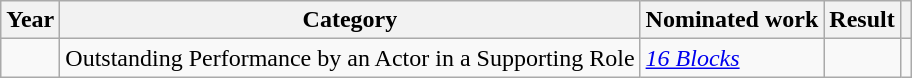<table class="wikitable">
<tr>
<th>Year</th>
<th>Category</th>
<th>Nominated work</th>
<th>Result</th>
<th scope="col" class="unsortable"></th>
</tr>
<tr>
<td></td>
<td>Outstanding Performance by an Actor in a Supporting Role</td>
<td><em><a href='#'>16 Blocks</a></em></td>
<td></td>
<td style="text-align: center;"></td>
</tr>
</table>
